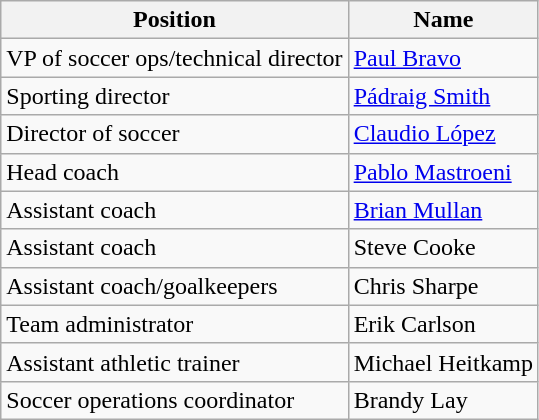<table class="wikitable">
<tr>
<th>Position</th>
<th>Name</th>
</tr>
<tr>
<td>VP of soccer ops/technical director</td>
<td><a href='#'>Paul Bravo</a></td>
</tr>
<tr>
<td>Sporting director</td>
<td><a href='#'>Pádraig Smith</a></td>
</tr>
<tr>
<td>Director of soccer</td>
<td><a href='#'>Claudio López</a></td>
</tr>
<tr>
<td>Head coach</td>
<td><a href='#'>Pablo Mastroeni</a></td>
</tr>
<tr>
<td>Assistant coach</td>
<td><a href='#'>Brian Mullan</a></td>
</tr>
<tr>
<td>Assistant coach</td>
<td>Steve Cooke</td>
</tr>
<tr>
<td>Assistant coach/goalkeepers</td>
<td>Chris Sharpe</td>
</tr>
<tr>
<td>Team administrator</td>
<td>Erik Carlson</td>
</tr>
<tr>
<td>Assistant athletic trainer</td>
<td>Michael Heitkamp</td>
</tr>
<tr>
<td>Soccer operations coordinator</td>
<td>Brandy Lay</td>
</tr>
</table>
